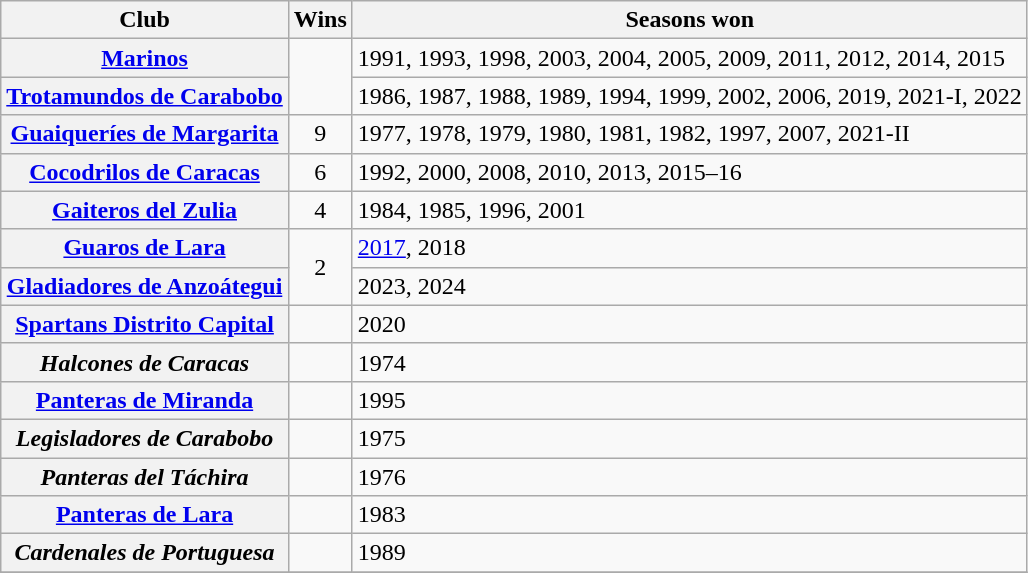<table class="wikitable sortable plainrowheaders" style="text-align:left">
<tr>
<th scope="col">Club</th>
<th scope="col">Wins</th>
<th scope="col">Seasons won</th>
</tr>
<tr>
<th scope="row"><a href='#'>Marinos</a></th>
<td rowspan=2></td>
<td>1991, 1993, 1998, 2003, 2004, 2005, 2009, 2011, 2012, 2014, 2015</td>
</tr>
<tr>
<th scope="row"><a href='#'>Trotamundos de Carabobo</a></th>
<td>1986, 1987, 1988, 1989, 1994, 1999, 2002, 2006, 2019, 2021-I, 2022</td>
</tr>
<tr>
<th scope="row"><a href='#'>Guaiqueríes de Margarita</a></th>
<td align="center">9</td>
<td>1977, 1978, 1979, 1980, 1981, 1982, 1997, 2007, 2021-II</td>
</tr>
<tr>
<th scope="row"><a href='#'>Cocodrilos de Caracas</a></th>
<td align="center">6</td>
<td>1992, 2000, 2008, 2010, 2013, 2015–16</td>
</tr>
<tr>
<th scope="row"><a href='#'>Gaiteros del Zulia</a></th>
<td align="center">4</td>
<td>1984, 1985, 1996, 2001</td>
</tr>
<tr>
<th scope="row"><a href='#'>Guaros de Lara</a></th>
<td rowspan=2 align="center">2</td>
<td><a href='#'>2017</a>, 2018</td>
</tr>
<tr>
<th><a href='#'>Gladiadores de Anzoátegui</a></th>
<td>2023, 2024</td>
</tr>
<tr>
<th scope="row"><a href='#'>Spartans Distrito Capital</a></th>
<td></td>
<td>2020</td>
</tr>
<tr>
<th scope="row"><em>Halcones de Caracas</em></th>
<td></td>
<td>1974</td>
</tr>
<tr>
<th scope="row"><a href='#'>Panteras de Miranda</a></th>
<td></td>
<td>1995</td>
</tr>
<tr>
<th scope="row"><em>Legisladores de Carabobo</em></th>
<td></td>
<td>1975</td>
</tr>
<tr>
<th scope="row"><em>Panteras del Táchira</em></th>
<td></td>
<td>1976</td>
</tr>
<tr>
<th scope="row"><a href='#'>Panteras de Lara</a></th>
<td></td>
<td>1983</td>
</tr>
<tr>
<th scope="row"><em>Cardenales de Portuguesa</em></th>
<td></td>
<td>1989</td>
</tr>
<tr>
</tr>
</table>
